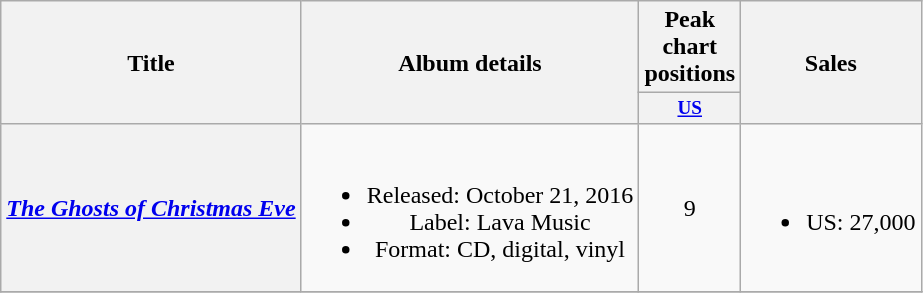<table class="wikitable plainrowheaders" style="text-align:center;" border="1">
<tr>
<th scope="col" rowspan="2">Title</th>
<th scope="col" rowspan="2">Album details</th>
<th scope="col" colspan="1">Peak chart positions</th>
<th scope="col" rowspan="2">Sales</th>
</tr>
<tr>
<th scope="col" style="width:3em;font-size:80%;"><a href='#'>US</a><br></th>
</tr>
<tr>
<th scope="row"><em><a href='#'>The Ghosts of Christmas Eve</a></em></th>
<td><br><ul><li>Released: October 21, 2016</li><li>Label: Lava Music</li><li>Format: CD, digital, vinyl</li></ul></td>
<td>9<br></td>
<td><br><ul><li>US: 27,000</li></ul></td>
</tr>
<tr>
</tr>
</table>
